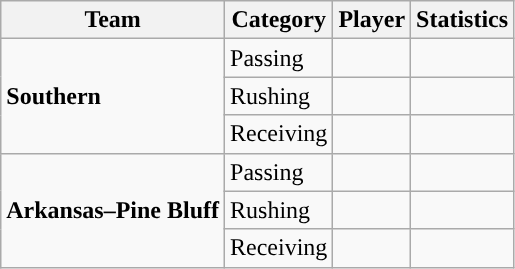<table class="wikitable" style="float: left;">
<tr>
<th>Team</th>
<th>Category</th>
<th>Player</th>
<th>Statistics</th>
</tr>
<tr>
<td rowspan=3><strong>Southern</strong></td>
<td>Passing</td>
<td> </td>
<td> </td>
</tr>
<tr>
<td>Rushing</td>
<td> </td>
<td> </td>
</tr>
<tr>
<td>Receiving</td>
<td> </td>
<td> </td>
</tr>
<tr>
<td rowspan=3><strong>Arkansas–Pine Bluff</strong></td>
<td>Passing</td>
<td> </td>
<td> </td>
</tr>
<tr>
<td>Rushing</td>
<td> </td>
<td> </td>
</tr>
<tr>
<td>Receiving</td>
<td> </td>
<td> </td>
</tr>
</table>
